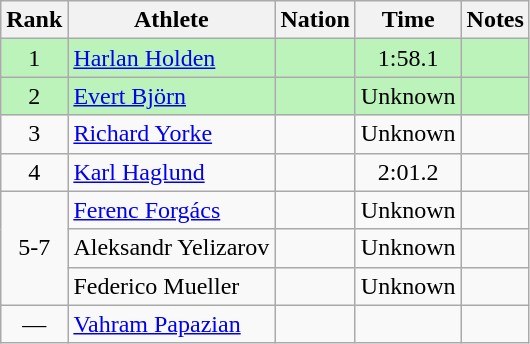<table class="wikitable sortable" style="text-align:center">
<tr>
<th>Rank</th>
<th>Athlete</th>
<th>Nation</th>
<th>Time</th>
<th>Notes</th>
</tr>
<tr bgcolor=bbf3bb>
<td>1</td>
<td align=left><a href='#'>Harlan Holden</a></td>
<td align=left></td>
<td>1:58.1</td>
<td></td>
</tr>
<tr bgcolor=bbf3bb>
<td>2</td>
<td align=left><a href='#'>Evert Björn</a></td>
<td align=left></td>
<td data-sort-value=2:00.0>Unknown</td>
<td></td>
</tr>
<tr>
<td>3</td>
<td align=left><a href='#'>Richard Yorke</a></td>
<td align=left></td>
<td data-sort-value=2:01.0>Unknown</td>
<td></td>
</tr>
<tr>
<td>4</td>
<td align=left><a href='#'>Karl Haglund</a></td>
<td align=left></td>
<td>2:01.2</td>
<td></td>
</tr>
<tr>
<td rowspan=3>5-7</td>
<td align=left><a href='#'>Ferenc Forgács</a></td>
<td align=left></td>
<td data-sort-value=3:00.0>Unknown</td>
<td></td>
</tr>
<tr>
<td align=left>Aleksandr Yelizarov</td>
<td align=left></td>
<td data-sort-value=3:00.0>Unknown</td>
<td></td>
</tr>
<tr>
<td align=left>Federico Mueller</td>
<td align=left></td>
<td data-sort-value=3:00.0>Unknown</td>
<td></td>
</tr>
<tr>
<td data-sort-value=8>—</td>
<td align=left><a href='#'>Vahram Papazian</a></td>
<td align=left></td>
<td></td>
<td></td>
</tr>
</table>
